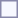<table style="border:1px solid #8888aa; background-color:#f7f8ff; padding:5px; font-size:95%; margin: 0px 12px 12px 0px;">
<tr style="background:#ccc;">
</tr>
</table>
